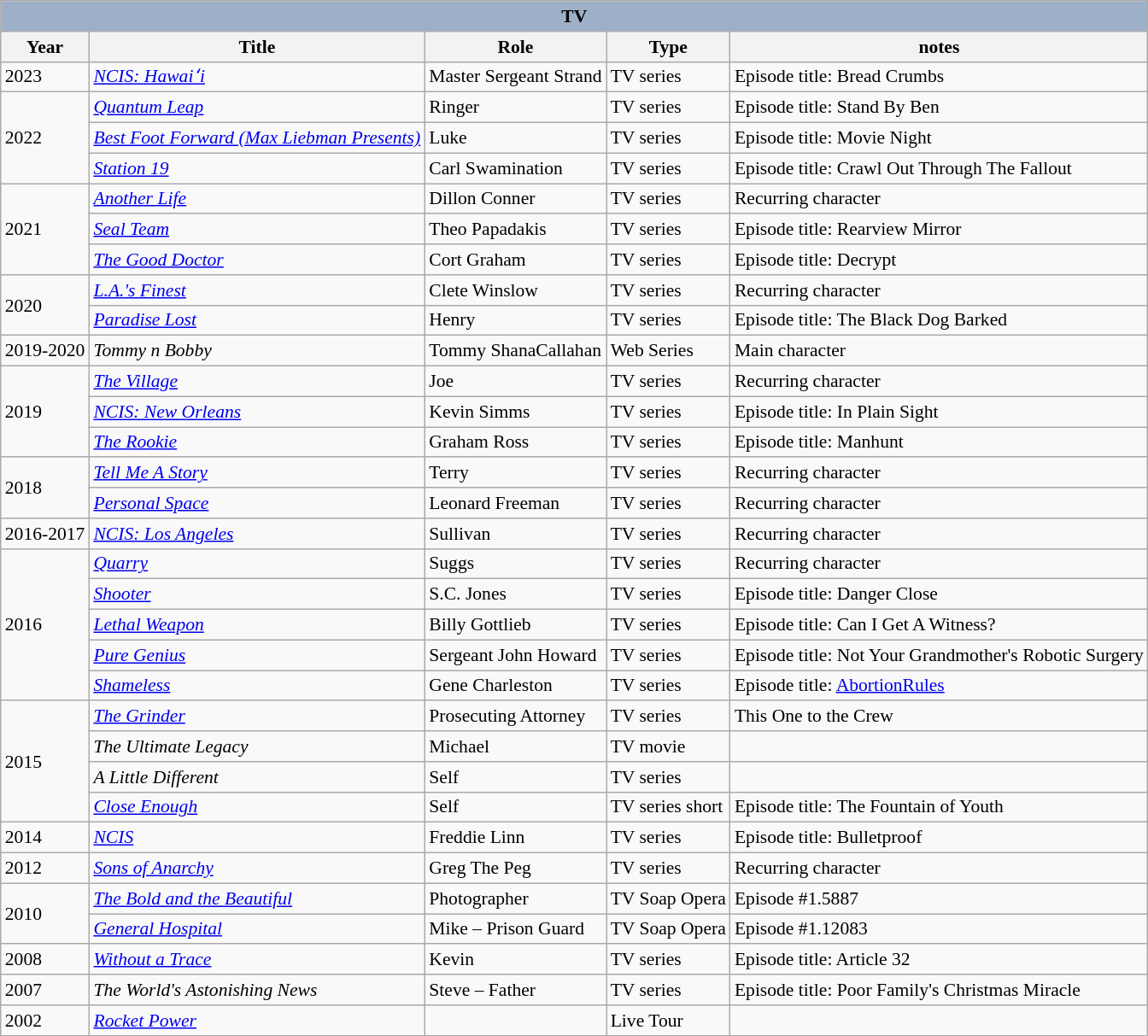<table class="wikitable sortable" style="font-size: 90%;">
<tr>
<th colspan="5" style="background-color: #9EB0C7;">TV</th>
</tr>
<tr>
<th>Year</th>
<th>Title</th>
<th>Role</th>
<th>Type</th>
<th class="unsortable">notes</th>
</tr>
<tr>
<td rowspan="1">2023</td>
<td><em><a href='#'>NCIS: Hawaiʻi</a></em></td>
<td>Master Sergeant Strand</td>
<td>TV series</td>
<td>Episode title: Bread Crumbs</td>
</tr>
<tr>
<td rowspan="3">2022</td>
<td><em><a href='#'>Quantum Leap</a></em></td>
<td>Ringer</td>
<td>TV series</td>
<td>Episode title: Stand By Ben</td>
</tr>
<tr>
<td><em><a href='#'>Best Foot Forward (Max Liebman Presents)</a></em></td>
<td>Luke</td>
<td>TV series</td>
<td>Episode title: Movie Night</td>
</tr>
<tr>
<td><em><a href='#'>Station 19</a></em></td>
<td>Carl Swamination</td>
<td>TV series</td>
<td>Episode title: Crawl Out Through The Fallout</td>
</tr>
<tr>
<td rowspan="3">2021</td>
<td><em><a href='#'>Another Life</a></em></td>
<td>Dillon Conner</td>
<td>TV series</td>
<td>Recurring character</td>
</tr>
<tr>
<td><em><a href='#'>Seal Team</a></em></td>
<td>Theo Papadakis</td>
<td>TV series</td>
<td>Episode title: Rearview Mirror</td>
</tr>
<tr>
<td><em><a href='#'>The Good Doctor</a></em></td>
<td>Cort Graham</td>
<td>TV series</td>
<td>Episode title: Decrypt</td>
</tr>
<tr>
<td rowspan="2">2020</td>
<td><em><a href='#'>L.A.'s Finest</a></em></td>
<td>Clete Winslow</td>
<td>TV series</td>
<td>Recurring character</td>
</tr>
<tr>
<td><em><a href='#'>Paradise Lost</a></em></td>
<td>Henry</td>
<td>TV series</td>
<td>Episode title: The Black Dog Barked</td>
</tr>
<tr>
<td rowspan="1">2019-2020</td>
<td><em>Tommy n Bobby</em></td>
<td>Tommy ShanaCallahan</td>
<td>Web Series</td>
<td>Main character</td>
</tr>
<tr>
<td rowspan="3">2019</td>
<td><em><a href='#'>The Village</a></em></td>
<td>Joe</td>
<td>TV series</td>
<td>Recurring character</td>
</tr>
<tr>
<td><em><a href='#'>NCIS: New Orleans</a></em></td>
<td>Kevin Simms</td>
<td>TV series</td>
<td>Episode title: In Plain Sight</td>
</tr>
<tr>
<td><em><a href='#'>The Rookie</a></em></td>
<td>Graham Ross</td>
<td>TV series</td>
<td>Episode title: Manhunt</td>
</tr>
<tr>
<td rowspan="2">2018</td>
<td><em><a href='#'>Tell Me A Story</a></em></td>
<td>Terry</td>
<td>TV series</td>
<td>Recurring character</td>
</tr>
<tr>
<td><em><a href='#'>Personal Space</a></em></td>
<td>Leonard Freeman</td>
<td>TV series</td>
<td>Recurring character</td>
</tr>
<tr>
<td rowspan="1">2016-2017</td>
<td><em><a href='#'>NCIS: Los Angeles</a></em></td>
<td>Sullivan</td>
<td>TV series</td>
<td>Recurring character</td>
</tr>
<tr>
<td rowspan="5">2016</td>
<td><em><a href='#'>Quarry</a></em></td>
<td>Suggs</td>
<td>TV series</td>
<td>Recurring character</td>
</tr>
<tr>
<td><em><a href='#'>Shooter</a></em></td>
<td>S.C. Jones</td>
<td>TV series</td>
<td>Episode title: Danger Close</td>
</tr>
<tr>
<td><em><a href='#'>Lethal Weapon</a></em></td>
<td>Billy Gottlieb</td>
<td>TV series</td>
<td>Episode title: Can I Get A Witness?</td>
</tr>
<tr>
<td><em><a href='#'>Pure Genius</a></em></td>
<td>Sergeant John Howard</td>
<td>TV series</td>
<td>Episode title: Not Your Grandmother's Robotic Surgery</td>
</tr>
<tr>
<td><em><a href='#'>Shameless</a></em></td>
<td>Gene Charleston</td>
<td>TV series</td>
<td>Episode title: <a href='#'>AbortionRules</a></td>
</tr>
<tr>
<td rowspan="4">2015</td>
<td><em><a href='#'>The Grinder</a></em></td>
<td>Prosecuting Attorney</td>
<td>TV series</td>
<td Episode title: Dedicating>This One to the Crew</td>
</tr>
<tr>
<td><em>The Ultimate Legacy</em></td>
<td>Michael</td>
<td>TV movie</td>
<td></td>
</tr>
<tr>
<td><em>A Little Different</em></td>
<td>Self</td>
<td>TV series</td>
<td></td>
</tr>
<tr>
<td><em><a href='#'>Close Enough</a></em></td>
<td>Self</td>
<td>TV series short</td>
<td>Episode title: The Fountain of Youth</td>
</tr>
<tr>
<td>2014</td>
<td><em><a href='#'>NCIS</a></em></td>
<td>Freddie Linn</td>
<td>TV series</td>
<td>Episode title: Bulletproof</td>
</tr>
<tr>
<td>2012</td>
<td><em><a href='#'>Sons of Anarchy</a></em></td>
<td>Greg The Peg</td>
<td>TV series</td>
<td>Recurring character</td>
</tr>
<tr>
<td rowspan="2">2010</td>
<td><em><a href='#'>The Bold and the Beautiful</a></em></td>
<td>Photographer</td>
<td>TV Soap Opera</td>
<td>Episode #1.5887</td>
</tr>
<tr>
<td><em><a href='#'>General Hospital</a></em></td>
<td>Mike – Prison Guard</td>
<td>TV Soap Opera</td>
<td>Episode #1.12083</td>
</tr>
<tr>
<td>2008</td>
<td><em><a href='#'>Without a Trace</a></em></td>
<td>Kevin</td>
<td>TV series</td>
<td>Episode title: Article 32</td>
</tr>
<tr>
<td>2007</td>
<td><em>The World's Astonishing News</em></td>
<td>Steve – Father</td>
<td>TV series</td>
<td>Episode title: Poor Family's Christmas Miracle</td>
</tr>
<tr>
<td>2002</td>
<td><em><a href='#'>Rocket Power</a></em></td>
<td></td>
<td>Live Tour</td>
<td></td>
</tr>
</table>
